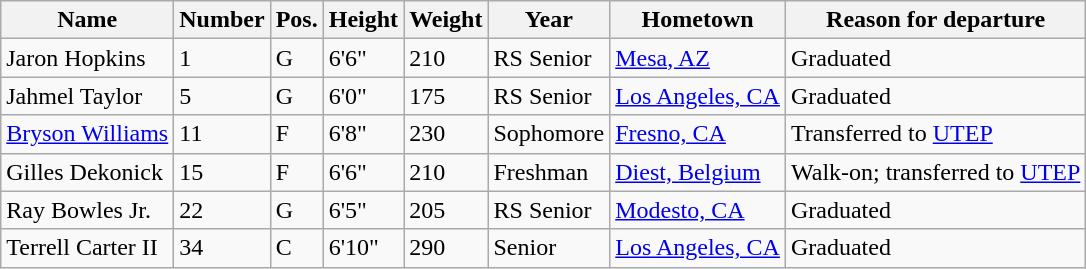<table class="wikitable sortable" border="1">
<tr>
<th>Name</th>
<th>Number</th>
<th>Pos.</th>
<th>Height</th>
<th>Weight</th>
<th>Year</th>
<th>Hometown</th>
<th class="unsortable">Reason for departure</th>
</tr>
<tr>
<td>Jaron Hopkins</td>
<td>1</td>
<td>G</td>
<td>6'6"</td>
<td>210</td>
<td>RS Senior</td>
<td><a href='#'>Mesa, AZ</a></td>
<td>Graduated</td>
</tr>
<tr>
<td>Jahmel Taylor</td>
<td>5</td>
<td>G</td>
<td>6'0"</td>
<td>175</td>
<td>RS Senior</td>
<td><a href='#'>Los Angeles, CA</a></td>
<td>Graduated</td>
</tr>
<tr>
<td><a href='#'>Bryson Williams</a></td>
<td>11</td>
<td>F</td>
<td>6'8"</td>
<td>230</td>
<td>Sophomore</td>
<td><a href='#'>Fresno, CA</a></td>
<td>Transferred to <a href='#'>UTEP</a></td>
</tr>
<tr>
<td>Gilles Dekonick</td>
<td>15</td>
<td>F</td>
<td>6'6"</td>
<td>210</td>
<td>Freshman</td>
<td><a href='#'>Diest, Belgium</a></td>
<td>Walk-on; transferred to <a href='#'>UTEP</a></td>
</tr>
<tr>
<td>Ray Bowles Jr.</td>
<td>22</td>
<td>G</td>
<td>6'5"</td>
<td>205</td>
<td>RS Senior</td>
<td><a href='#'>Modesto, CA</a></td>
<td>Graduated</td>
</tr>
<tr>
<td>Terrell Carter II</td>
<td>34</td>
<td>C</td>
<td>6'10"</td>
<td>290</td>
<td>Senior</td>
<td><a href='#'>Los Angeles, CA</a></td>
<td>Graduated</td>
</tr>
</table>
